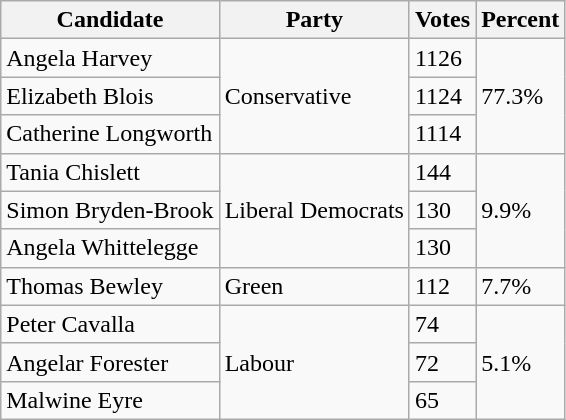<table class="wikitable">
<tr>
<th>Candidate</th>
<th>Party</th>
<th>Votes</th>
<th>Percent</th>
</tr>
<tr>
<td>Angela Harvey</td>
<td rowspan="3">Conservative</td>
<td>1126</td>
<td rowspan="3">77.3%</td>
</tr>
<tr>
<td>Elizabeth Blois</td>
<td>1124</td>
</tr>
<tr>
<td>Catherine Longworth</td>
<td>1114</td>
</tr>
<tr>
<td>Tania Chislett</td>
<td rowspan="3">Liberal Democrats</td>
<td>144</td>
<td rowspan="3">9.9%</td>
</tr>
<tr>
<td>Simon Bryden-Brook</td>
<td>130</td>
</tr>
<tr>
<td>Angela Whittelegge</td>
<td>130</td>
</tr>
<tr>
<td>Thomas Bewley</td>
<td>Green</td>
<td>112</td>
<td>7.7%</td>
</tr>
<tr>
<td>Peter Cavalla</td>
<td rowspan="3">Labour</td>
<td>74</td>
<td rowspan="3">5.1%</td>
</tr>
<tr>
<td>Angelar Forester</td>
<td>72</td>
</tr>
<tr>
<td>Malwine Eyre</td>
<td>65</td>
</tr>
</table>
